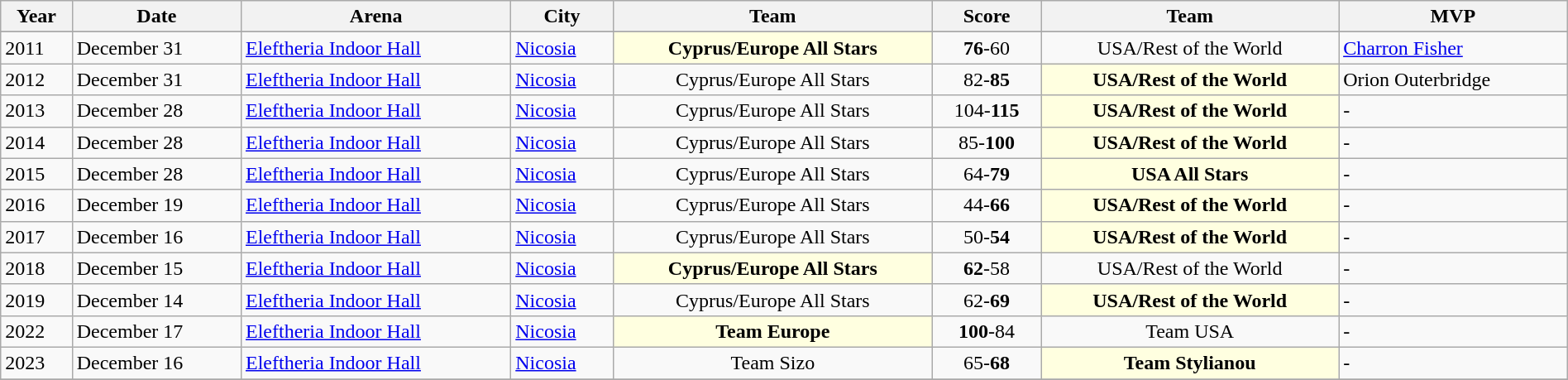<table class="wikitable sortable" width=100%>
<tr bgcolor=>
<th>Year</th>
<th>Date</th>
<th>Arena</th>
<th>City</th>
<th>Team</th>
<th>Score</th>
<th>Team</th>
<th>MVP</th>
</tr>
<tr>
</tr>
<tr>
<td>2011 </td>
<td>December 31</td>
<td><a href='#'>Eleftheria Indoor Hall</a></td>
<td><a href='#'>Nicosia</a></td>
<td bgcolor=lightyellow align="center"><strong>Cyprus/Europe All Stars</strong></td>
<td align="center"><strong>76</strong>-60</td>
<td align="center">USA/Rest of the World</td>
<td align="left"> <a href='#'>Charron Fisher</a></td>
</tr>
<tr>
<td>2012 </td>
<td>December 31</td>
<td><a href='#'>Eleftheria Indoor Hall</a></td>
<td><a href='#'>Nicosia</a></td>
<td align="center">Cyprus/Europe All Stars</td>
<td align="center">82-<strong>85</strong></td>
<td bgcolor=lightyellow align="center"><strong>USA/Rest of the World</strong></td>
<td align="left"> Orion Outerbridge</td>
</tr>
<tr>
<td>2013 </td>
<td>December 28</td>
<td><a href='#'>Eleftheria Indoor Hall</a></td>
<td><a href='#'>Nicosia</a></td>
<td align="center">Cyprus/Europe All Stars</td>
<td align="center">104-<strong>115</strong></td>
<td bgcolor=lightyellow align="center"><strong>USA/Rest of the World</strong></td>
<td align="left">-</td>
</tr>
<tr>
<td>2014 </td>
<td>December 28</td>
<td><a href='#'>Eleftheria Indoor Hall</a></td>
<td><a href='#'>Nicosia</a></td>
<td align="center">Cyprus/Europe All Stars</td>
<td align="center">85-<strong>100</strong></td>
<td bgcolor=lightyellow align="center"><strong>USA/Rest of the World</strong></td>
<td align="left">-</td>
</tr>
<tr>
<td>2015 </td>
<td>December 28</td>
<td><a href='#'>Eleftheria Indoor Hall</a></td>
<td><a href='#'>Nicosia</a></td>
<td align="center">Cyprus/Europe All Stars</td>
<td align="center">64-<strong>79</strong></td>
<td bgcolor=lightyellow align="center"><strong>USA All Stars</strong></td>
<td align="left">-</td>
</tr>
<tr>
<td>2016 </td>
<td>December 19</td>
<td><a href='#'>Eleftheria Indoor Hall</a></td>
<td><a href='#'>Nicosia</a></td>
<td align="center">Cyprus/Europe All Stars</td>
<td align="center">44-<strong>66</strong></td>
<td bgcolor=lightyellow align="center"><strong>USA/Rest of the World</strong></td>
<td align="left">-</td>
</tr>
<tr>
<td>2017 </td>
<td>December 16</td>
<td><a href='#'>Eleftheria Indoor Hall</a></td>
<td><a href='#'>Nicosia</a></td>
<td align="center">Cyprus/Europe All Stars</td>
<td align="center">50-<strong>54</strong></td>
<td bgcolor=lightyellow align="center"><strong>USA/Rest of the World</strong></td>
<td align="left">-</td>
</tr>
<tr>
<td>2018 </td>
<td>December 15</td>
<td><a href='#'>Eleftheria Indoor Hall</a></td>
<td><a href='#'>Nicosia</a></td>
<td bgcolor=lightyellow align="center"><strong>Cyprus/Europe All Stars</strong></td>
<td align="center"><strong>62</strong>-58</td>
<td align="center">USA/Rest of the World</td>
<td align="left">-</td>
</tr>
<tr>
<td>2019 </td>
<td>December 14</td>
<td><a href='#'>Eleftheria Indoor Hall</a></td>
<td><a href='#'>Nicosia</a></td>
<td align="center">Cyprus/Europe All Stars</td>
<td align="center">62-<strong>69</strong></td>
<td bgcolor=lightyellow align="center"><strong>USA/Rest of the World</strong></td>
<td align="left">-</td>
</tr>
<tr>
<td>2022 </td>
<td>December 17</td>
<td><a href='#'>Eleftheria Indoor Hall</a></td>
<td><a href='#'>Nicosia</a></td>
<td bgcolor=lightyellow align="center"><strong>Team Europe</strong></td>
<td align="center"><strong>100</strong>-84</td>
<td align="center">Team USA</td>
<td align="left">-</td>
</tr>
<tr>
<td>2023 </td>
<td>December 16</td>
<td><a href='#'>Eleftheria Indoor Hall</a></td>
<td><a href='#'>Nicosia</a></td>
<td align="center">Team Sizo</td>
<td align="center">65-<strong>68</strong></td>
<td bgcolor=lightyellow align="center"><strong>Team Stylianou</strong></td>
<td align="left">-</td>
</tr>
<tr>
</tr>
</table>
